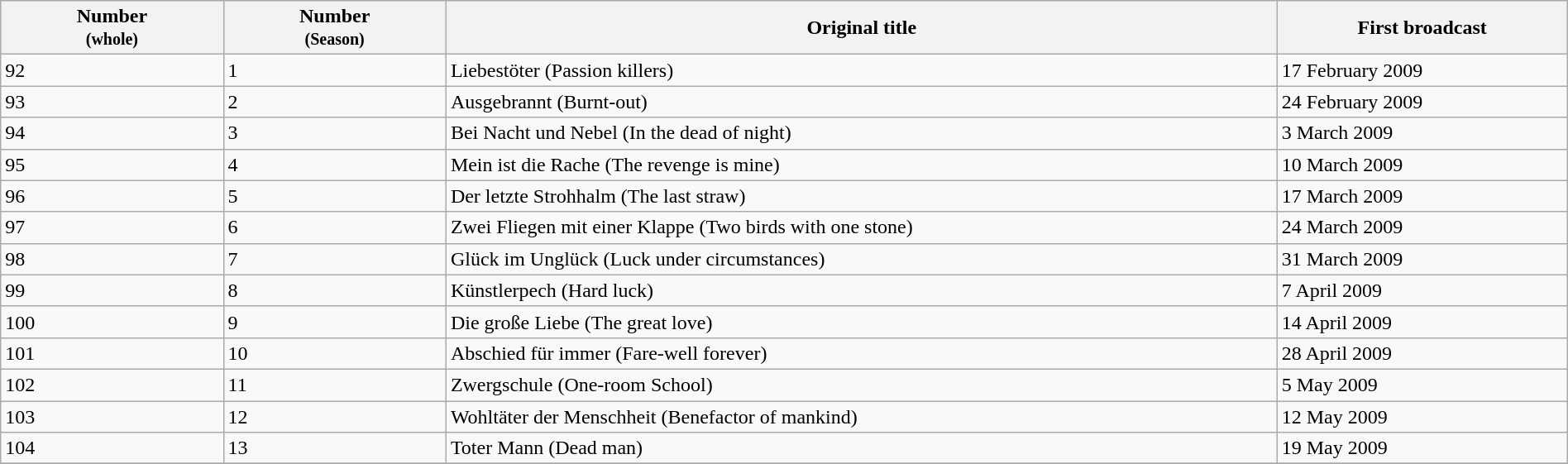<table class="wikitable" width="100%">
<tr>
<th width="75"><strong>Number</strong><br> <small> (whole) </small></th>
<th width="75"><strong>Number</strong><br> <small> (Season) </small></th>
<th width="300">Original title</th>
<th width="100">First broadcast</th>
</tr>
<tr>
<td>92</td>
<td>1</td>
<td>Liebestöter (Passion killers)</td>
<td>17 February 2009</td>
</tr>
<tr>
<td>93</td>
<td>2</td>
<td>Ausgebrannt (Burnt-out)</td>
<td>24 February 2009</td>
</tr>
<tr>
<td>94</td>
<td>3</td>
<td>Bei Nacht und Nebel (In the dead of night)</td>
<td>3 March 2009</td>
</tr>
<tr>
<td>95</td>
<td>4</td>
<td>Mein ist die Rache (The revenge is mine)</td>
<td>10 March 2009</td>
</tr>
<tr>
<td>96</td>
<td>5</td>
<td>Der letzte Strohhalm (The last straw)</td>
<td>17 March 2009</td>
</tr>
<tr>
<td>97</td>
<td>6</td>
<td>Zwei Fliegen mit einer Klappe (Two birds with one stone)</td>
<td>24 March 2009</td>
</tr>
<tr>
<td>98</td>
<td>7</td>
<td>Glück im Unglück (Luck under circumstances)</td>
<td>31 March 2009</td>
</tr>
<tr>
<td>99</td>
<td>8</td>
<td>Künstlerpech (Hard luck)</td>
<td>7 April 2009</td>
</tr>
<tr>
<td>100</td>
<td>9</td>
<td>Die große Liebe (The great love)</td>
<td>14 April 2009</td>
</tr>
<tr>
<td>101</td>
<td>10</td>
<td>Abschied für immer (Fare-well forever)</td>
<td>28 April 2009</td>
</tr>
<tr>
<td>102</td>
<td>11</td>
<td>Zwergschule (One-room School)</td>
<td>5 May 2009</td>
</tr>
<tr>
<td>103</td>
<td>12</td>
<td>Wohltäter der Menschheit (Benefactor of mankind)</td>
<td>12 May 2009</td>
</tr>
<tr>
<td>104</td>
<td>13</td>
<td>Toter Mann (Dead man)</td>
<td>19 May 2009</td>
</tr>
<tr>
</tr>
</table>
